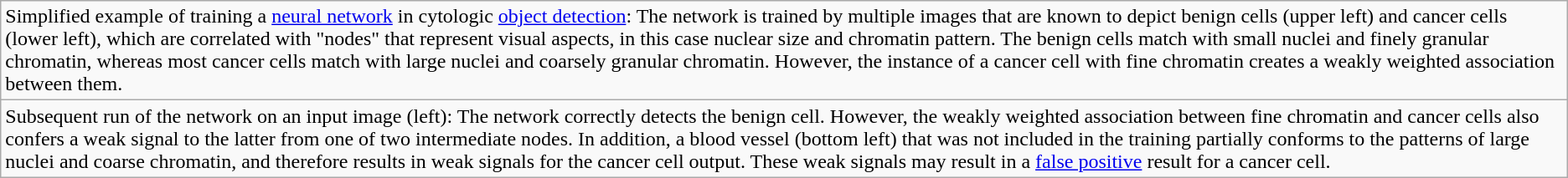<table class=wikitable>
<tr>
<td> Simplified example of training a <a href='#'>neural network</a> in cytologic <a href='#'>object detection</a>: The network is trained by multiple images that are known to depict benign cells (upper left) and cancer cells (lower left), which are correlated with "nodes" that represent visual aspects, in this case nuclear size and chromatin pattern. The benign cells match with small nuclei and finely granular chromatin, whereas most cancer cells match with large nuclei and coarsely granular chromatin. However, the instance of a cancer cell with fine chromatin creates a weakly weighted association between them.</td>
</tr>
<tr>
<td> Subsequent run of the network on an input image (left): The network correctly detects the benign cell. However, the weakly weighted association between fine chromatin and cancer cells also confers a weak signal to the latter from one of two intermediate nodes. In addition, a blood vessel (bottom left) that was not included in the training partially conforms to the patterns of large nuclei and coarse chromatin, and therefore results in weak signals for the cancer cell output. These weak signals may result in a <a href='#'>false positive</a> result for a cancer cell.</td>
</tr>
</table>
